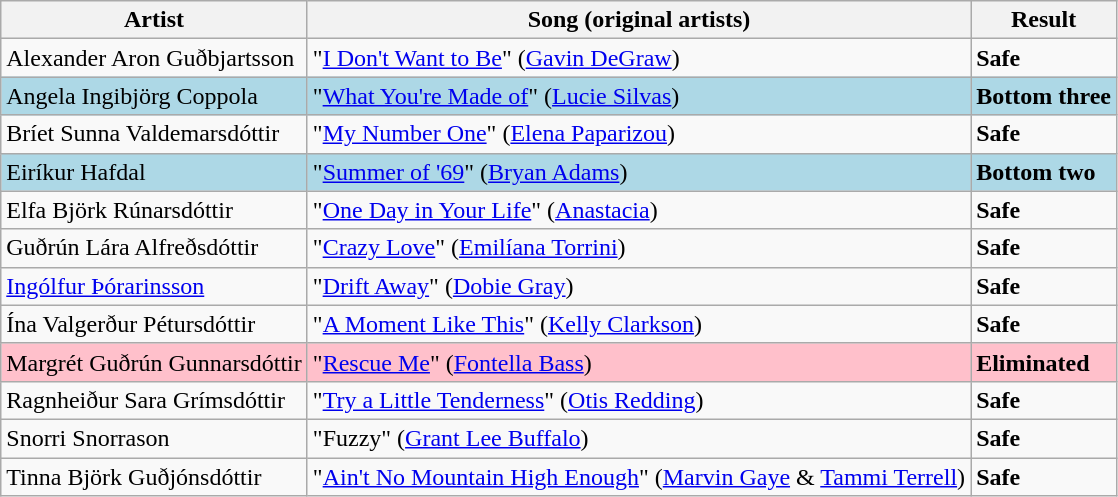<table class=wikitable>
<tr>
<th>Artist</th>
<th>Song (original artists)</th>
<th>Result</th>
</tr>
<tr>
<td>Alexander Aron Guðbjartsson</td>
<td>"<a href='#'>I Don't Want to Be</a>" (<a href='#'>Gavin DeGraw</a>)</td>
<td><strong>Safe</strong></td>
</tr>
<tr style="background:lightblue;">
<td>Angela Ingibjörg Coppola</td>
<td>"<a href='#'>What You're Made of</a>" (<a href='#'>Lucie Silvas</a>)</td>
<td><strong>Bottom three</strong></td>
</tr>
<tr>
<td>Bríet Sunna Valdemarsdóttir</td>
<td>"<a href='#'>My Number One</a>" (<a href='#'>Elena Paparizou</a>)</td>
<td><strong>Safe</strong></td>
</tr>
<tr style="background:lightblue;">
<td>Eiríkur Hafdal</td>
<td>"<a href='#'>Summer of '69</a>" (<a href='#'>Bryan Adams</a>)</td>
<td><strong>Bottom two</strong></td>
</tr>
<tr>
<td>Elfa Björk Rúnarsdóttir</td>
<td>"<a href='#'>One Day in Your Life</a>" (<a href='#'>Anastacia</a>)</td>
<td><strong>Safe</strong></td>
</tr>
<tr>
<td>Guðrún Lára Alfreðsdóttir</td>
<td>"<a href='#'>Crazy Love</a>" (<a href='#'>Emilíana Torrini</a>)</td>
<td><strong>Safe</strong></td>
</tr>
<tr>
<td><a href='#'>Ingólfur Þórarinsson</a></td>
<td>"<a href='#'>Drift Away</a>" (<a href='#'>Dobie Gray</a>)</td>
<td><strong>Safe</strong></td>
</tr>
<tr>
<td>Ína Valgerður Pétursdóttir</td>
<td>"<a href='#'>A Moment Like This</a>" (<a href='#'>Kelly Clarkson</a>)</td>
<td><strong>Safe</strong></td>
</tr>
<tr style="background:pink;">
<td>Margrét Guðrún Gunnarsdóttir</td>
<td>"<a href='#'>Rescue Me</a>" (<a href='#'>Fontella Bass</a>)</td>
<td><strong>Eliminated</strong></td>
</tr>
<tr>
<td>Ragnheiður Sara Grímsdóttir</td>
<td>"<a href='#'>Try a Little Tenderness</a>" (<a href='#'>Otis Redding</a>)</td>
<td><strong>Safe</strong></td>
</tr>
<tr>
<td>Snorri Snorrason</td>
<td>"Fuzzy" (<a href='#'>Grant Lee Buffalo</a>)</td>
<td><strong>Safe</strong></td>
</tr>
<tr>
<td>Tinna Björk Guðjónsdóttir</td>
<td>"<a href='#'>Ain't No Mountain High Enough</a>" (<a href='#'>Marvin Gaye</a> & <a href='#'>Tammi Terrell</a>)</td>
<td><strong>Safe</strong></td>
</tr>
</table>
